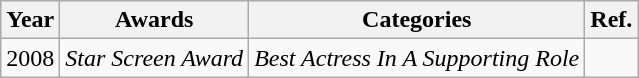<table class="wikitable">
<tr>
<th>Year</th>
<th>Awards</th>
<th>Categories</th>
<th>Ref.</th>
</tr>
<tr>
<td>2008</td>
<td><em>Star Screen Award</em></td>
<td><em>Best Actress In A Supporting Role</em></td>
<td></td>
</tr>
</table>
